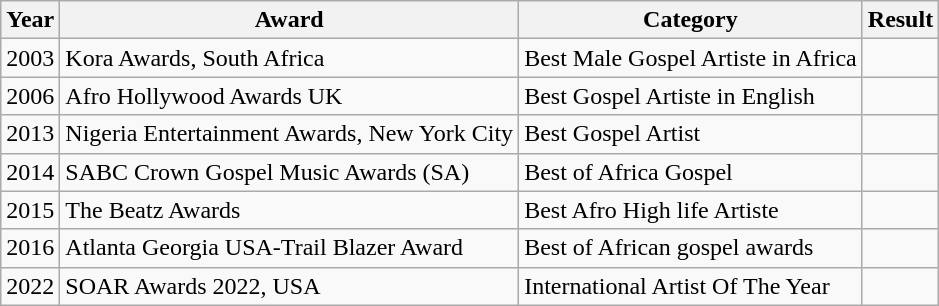<table class="wikitable plainrowheaders sortable">
<tr>
<th>Year</th>
<th>Award</th>
<th>Category</th>
<th>Result</th>
</tr>
<tr>
<td>2003</td>
<td>Kora Awards, South Africa</td>
<td>Best Male Gospel Artiste in Africa</td>
<td></td>
</tr>
<tr>
<td>2006</td>
<td>Afro Hollywood Awards UK</td>
<td>Best Gospel Artiste in English</td>
<td></td>
</tr>
<tr>
<td>2013</td>
<td>Nigeria Entertainment Awards, New York City</td>
<td>Best Gospel Artist</td>
<td></td>
</tr>
<tr>
<td>2014</td>
<td>SABC Crown Gospel Music Awards (SA)</td>
<td>Best of Africa Gospel</td>
<td></td>
</tr>
<tr>
<td>2015</td>
<td>The Beatz Awards</td>
<td>Best Afro High life Artiste</td>
<td></td>
</tr>
<tr>
<td>2016</td>
<td>Atlanta Georgia USA-Trail Blazer Award</td>
<td>Best of African gospel awards</td>
<td></td>
</tr>
<tr>
<td>2022</td>
<td>SOAR Awards 2022, USA</td>
<td>International Artist Of The Year</td>
<td></td>
</tr>
</table>
